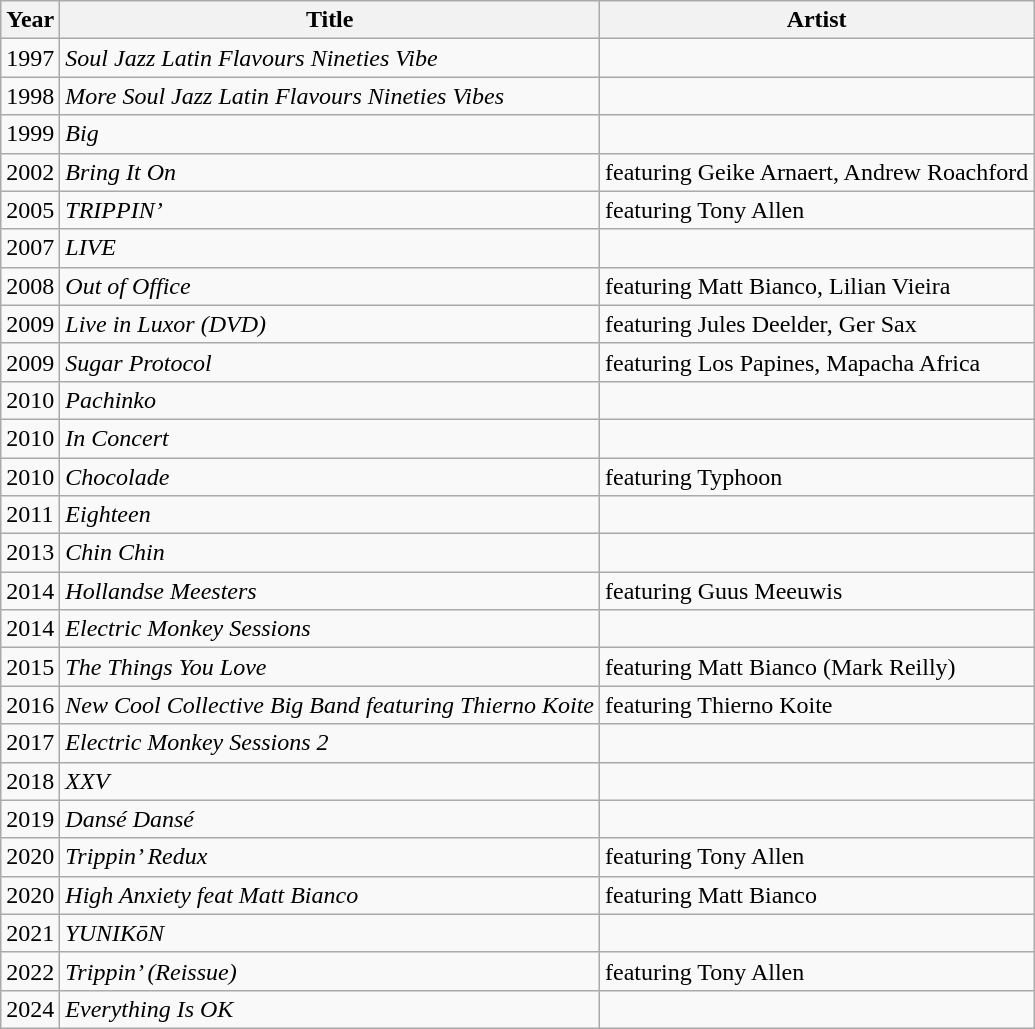<table class="wikitable">
<tr>
<th>Year</th>
<th>Title</th>
<th>Artist</th>
</tr>
<tr>
<td>1997</td>
<td><em>Soul Jazz Latin Flavours Nineties Vibe</em></td>
<td></td>
</tr>
<tr>
<td>1998</td>
<td><em>More Soul Jazz Latin Flavours Nineties Vibes</em></td>
<td></td>
</tr>
<tr>
<td>1999</td>
<td><em>Big</em></td>
<td></td>
</tr>
<tr>
<td>2002</td>
<td><em>Bring It On</em></td>
<td>featuring Geike Arnaert, Andrew Roachford</td>
</tr>
<tr>
<td>2005</td>
<td><em>TRIPPIN’</em></td>
<td>featuring Tony Allen</td>
</tr>
<tr>
<td>2007</td>
<td><em>LIVE</em></td>
<td></td>
</tr>
<tr>
<td>2008</td>
<td><em>Out of Office</em></td>
<td>featuring Matt Bianco, Lilian Vieira</td>
</tr>
<tr>
<td>2009</td>
<td><em>Live in Luxor (DVD)</em></td>
<td>featuring Jules Deelder, Ger Sax</td>
</tr>
<tr>
<td>2009</td>
<td><em>Sugar Protocol</em></td>
<td>featuring Los Papines, Mapacha Africa</td>
</tr>
<tr>
<td>2010</td>
<td><em>Pachinko</em></td>
<td></td>
</tr>
<tr>
<td>2010</td>
<td><em>In Concert</em></td>
<td></td>
</tr>
<tr>
<td>2010</td>
<td><em>Chocolade</em></td>
<td>featuring Typhoon</td>
</tr>
<tr>
<td>2011</td>
<td><em>Eighteen</em></td>
<td></td>
</tr>
<tr>
<td>2013</td>
<td><em>Chin Chin</em></td>
<td></td>
</tr>
<tr>
<td>2014</td>
<td><em>Hollandse Meesters</em></td>
<td>featuring Guus Meeuwis</td>
</tr>
<tr>
<td>2014</td>
<td><em>Electric Monkey Sessions</em></td>
<td></td>
</tr>
<tr>
<td>2015</td>
<td><em>The Things You Love</em></td>
<td>featuring Matt Bianco (Mark Reilly)</td>
</tr>
<tr>
<td>2016</td>
<td><em>New Cool Collective Big Band featuring Thierno Koite</em></td>
<td>featuring Thierno Koite</td>
</tr>
<tr>
<td>2017</td>
<td><em>Electric Monkey Sessions 2</em></td>
<td></td>
</tr>
<tr>
<td>2018</td>
<td><em>XXV</em></td>
<td></td>
</tr>
<tr>
<td>2019</td>
<td><em>Dansé Dansé</em></td>
<td></td>
</tr>
<tr>
<td>2020</td>
<td><em>Trippin’ Redux</em></td>
<td>featuring Tony Allen</td>
</tr>
<tr>
<td>2020</td>
<td><em>High Anxiety feat Matt Bianco</em></td>
<td>featuring Matt Bianco</td>
</tr>
<tr>
<td>2021</td>
<td><em>YUNIKōN</em></td>
<td></td>
</tr>
<tr>
<td>2022</td>
<td><em>Trippin’ (Reissue)</em></td>
<td>featuring Tony Allen</td>
</tr>
<tr>
<td>2024</td>
<td><em>Everything Is OK</em></td>
<td></td>
</tr>
</table>
